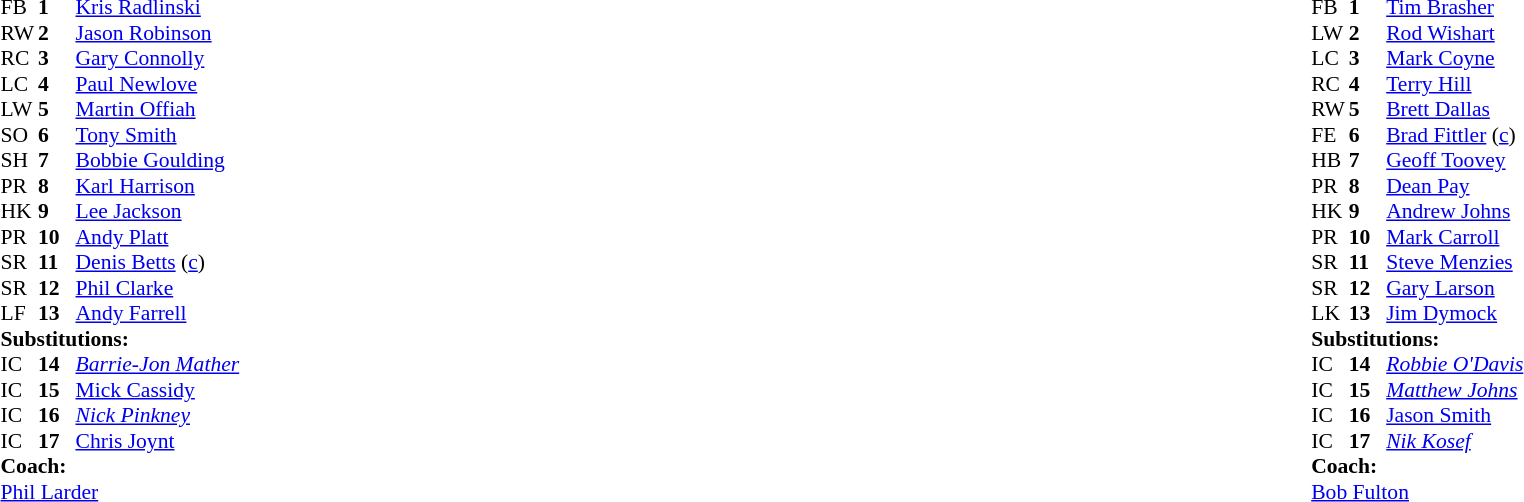<table width="100%">
<tr>
<td valign="top" width="50%"><br><table style="font-size: 90%" cellspacing="0" cellpadding="0">
<tr>
<th width="25"></th>
<th width="25"></th>
</tr>
<tr>
<td>FB</td>
<td><strong>1</strong></td>
<td> <a href='#'>Kris Radlinski</a></td>
</tr>
<tr>
<td>RW</td>
<td><strong>2</strong></td>
<td> <a href='#'>Jason Robinson</a></td>
</tr>
<tr>
<td>RC</td>
<td><strong>3</strong></td>
<td> <a href='#'>Gary Connolly</a></td>
</tr>
<tr>
<td>LC</td>
<td><strong>4</strong></td>
<td> <a href='#'>Paul Newlove</a></td>
</tr>
<tr>
<td>LW</td>
<td><strong>5</strong></td>
<td> <a href='#'>Martin Offiah</a></td>
</tr>
<tr>
<td>SO</td>
<td><strong>6</strong></td>
<td> <a href='#'>Tony Smith</a></td>
</tr>
<tr>
<td>SH</td>
<td><strong>7</strong></td>
<td> <a href='#'>Bobbie Goulding</a></td>
</tr>
<tr>
<td>PR</td>
<td><strong>8</strong></td>
<td> <a href='#'>Karl Harrison</a></td>
</tr>
<tr>
<td>HK</td>
<td><strong>9</strong></td>
<td> <a href='#'>Lee Jackson</a></td>
</tr>
<tr>
<td>PR</td>
<td><strong>10</strong></td>
<td> <a href='#'>Andy Platt</a></td>
</tr>
<tr>
<td>SR</td>
<td><strong>11</strong></td>
<td> <a href='#'>Denis Betts</a> (<a href='#'>c</a>)</td>
</tr>
<tr>
<td>SR</td>
<td><strong>12</strong></td>
<td> <a href='#'>Phil Clarke</a></td>
</tr>
<tr>
<td>LF</td>
<td><strong>13</strong></td>
<td> <a href='#'>Andy Farrell</a></td>
</tr>
<tr>
<td colspan=3><strong>Substitutions:</strong></td>
</tr>
<tr>
<td>IC</td>
<td><strong>14</strong></td>
<td> <em><a href='#'>Barrie-Jon Mather</a></em></td>
</tr>
<tr>
<td>IC</td>
<td><strong>15</strong></td>
<td> <a href='#'>Mick Cassidy</a></td>
</tr>
<tr>
<td>IC</td>
<td><strong>16</strong></td>
<td> <em><a href='#'>Nick Pinkney</a></em></td>
</tr>
<tr>
<td>IC</td>
<td><strong>17</strong></td>
<td> <a href='#'>Chris Joynt</a></td>
</tr>
<tr>
<td colspan=3><strong>Coach:</strong></td>
</tr>
<tr>
<td colspan="4"> <a href='#'>Phil Larder</a></td>
</tr>
</table>
</td>
<td valign="top" width="50%"><br><table style="font-size: 90%" cellspacing="0" cellpadding="0" align="center">
<tr>
<th width="25"></th>
<th width="25"></th>
</tr>
<tr>
<td>FB</td>
<td><strong>1</strong></td>
<td> <a href='#'>Tim Brasher</a></td>
</tr>
<tr>
<td>LW</td>
<td><strong>2</strong></td>
<td> <a href='#'>Rod Wishart</a></td>
</tr>
<tr>
<td>LC</td>
<td><strong>3</strong></td>
<td> <a href='#'>Mark Coyne</a></td>
</tr>
<tr>
<td>RC</td>
<td><strong>4</strong></td>
<td> <a href='#'>Terry Hill</a></td>
</tr>
<tr>
<td>RW</td>
<td><strong>5</strong></td>
<td> <a href='#'>Brett Dallas</a></td>
</tr>
<tr>
<td>FE</td>
<td><strong>6</strong></td>
<td> <a href='#'>Brad Fittler</a> (<a href='#'>c</a>)</td>
</tr>
<tr>
<td>HB</td>
<td><strong>7</strong></td>
<td> <a href='#'>Geoff Toovey</a></td>
</tr>
<tr>
<td>PR</td>
<td><strong>8</strong></td>
<td> <a href='#'>Dean Pay</a></td>
</tr>
<tr>
<td>HK</td>
<td><strong>9</strong></td>
<td> <a href='#'>Andrew Johns</a></td>
</tr>
<tr>
<td>PR</td>
<td><strong>10</strong></td>
<td> <a href='#'>Mark Carroll</a></td>
</tr>
<tr>
<td>SR</td>
<td><strong>11</strong></td>
<td> <a href='#'>Steve Menzies</a></td>
</tr>
<tr>
<td>SR</td>
<td><strong>12</strong></td>
<td> <a href='#'>Gary Larson</a></td>
</tr>
<tr>
<td>LK</td>
<td><strong>13</strong></td>
<td> <a href='#'>Jim Dymock</a></td>
</tr>
<tr>
<td colspan=3><strong>Substitutions:</strong></td>
</tr>
<tr>
<td>IC</td>
<td><strong>14</strong></td>
<td> <em><a href='#'>Robbie O'Davis</a></em></td>
</tr>
<tr>
<td>IC</td>
<td><strong>15</strong></td>
<td> <em><a href='#'>Matthew Johns</a></em></td>
</tr>
<tr>
<td>IC</td>
<td><strong>16</strong></td>
<td> <a href='#'>Jason Smith</a></td>
</tr>
<tr>
<td>IC</td>
<td><strong>17</strong></td>
<td> <em><a href='#'>Nik Kosef</a></em></td>
</tr>
<tr>
<td colspan=3><strong>Coach:</strong></td>
</tr>
<tr>
<td colspan="4"> <a href='#'>Bob Fulton</a></td>
</tr>
</table>
</td>
</tr>
</table>
